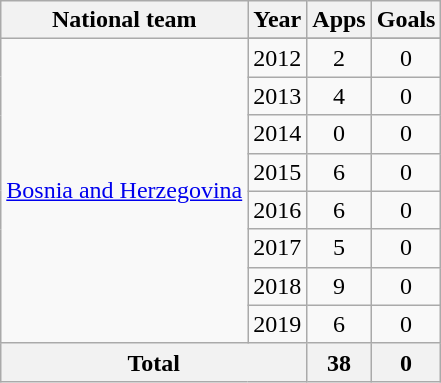<table class="wikitable" style="text-align:center">
<tr>
<th>National team</th>
<th>Year</th>
<th>Apps</th>
<th>Goals</th>
</tr>
<tr>
<td rowspan=9><a href='#'>Bosnia and Herzegovina</a></td>
</tr>
<tr>
<td>2012</td>
<td>2</td>
<td>0</td>
</tr>
<tr>
<td>2013</td>
<td>4</td>
<td>0</td>
</tr>
<tr>
<td>2014</td>
<td>0</td>
<td>0</td>
</tr>
<tr>
<td>2015</td>
<td>6</td>
<td>0</td>
</tr>
<tr>
<td>2016</td>
<td>6</td>
<td>0</td>
</tr>
<tr>
<td>2017</td>
<td>5</td>
<td>0</td>
</tr>
<tr>
<td>2018</td>
<td>9</td>
<td>0</td>
</tr>
<tr>
<td>2019</td>
<td>6</td>
<td>0</td>
</tr>
<tr>
<th colspan=2>Total</th>
<th>38</th>
<th>0</th>
</tr>
</table>
